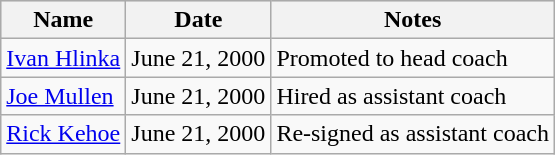<table class="wikitable">
<tr style="text-align:center; background:#ddd;">
<th>Name</th>
<th>Date</th>
<th>Notes</th>
</tr>
<tr>
<td><a href='#'>Ivan Hlinka</a></td>
<td>June 21, 2000</td>
<td>Promoted to head coach</td>
</tr>
<tr>
<td><a href='#'>Joe Mullen</a></td>
<td>June 21, 2000</td>
<td>Hired as assistant coach</td>
</tr>
<tr>
<td><a href='#'>Rick Kehoe</a></td>
<td>June 21, 2000</td>
<td>Re-signed as assistant coach</td>
</tr>
</table>
